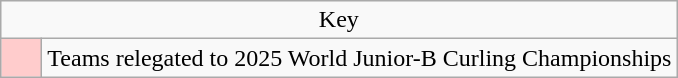<table class="wikitable" style="text-align: center">
<tr>
<td colspan=2>Key</td>
</tr>
<tr>
<td style="background:#ffcccc; width:20px;"></td>
<td align=left>Teams relegated to 2025 World Junior-B Curling Championships</td>
</tr>
</table>
